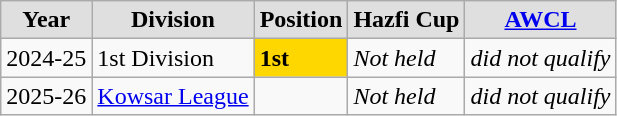<table class="wikitable">
<tr style="text-align:center; background:#dfdfdf;">
<td><strong>Year</strong></td>
<td><strong>Division</strong></td>
<td><strong>Position</strong></td>
<td><strong>Hazfi Cup</strong></td>
<td><strong><a href='#'>AWCL</a></strong></td>
</tr>
<tr>
<td>2024-25</td>
<td>1st Division</td>
<td bgcolor=gold><strong>1st</strong></td>
<td><em>Not held</em></td>
<td><em>did not qualify</em></td>
</tr>
<tr>
<td>2025-26</td>
<td><a href='#'>Kowsar League</a></td>
<td><strong> </strong></td>
<td><em>Not held</em></td>
<td><em>did not qualify</em></td>
</tr>
</table>
